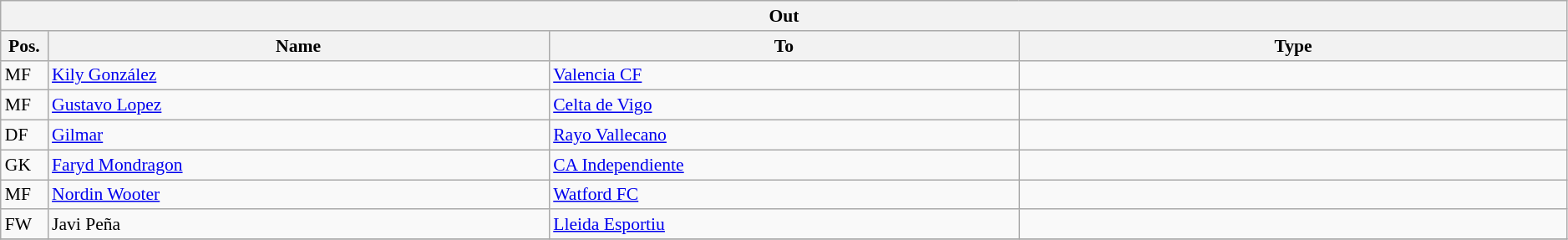<table class="wikitable" style="font-size:90%;width:99%;">
<tr>
<th colspan="4">Out</th>
</tr>
<tr>
<th width=3%>Pos.</th>
<th width=32%>Name</th>
<th width=30%>To</th>
<th width=35%>Type</th>
</tr>
<tr>
<td>MF</td>
<td><a href='#'>Kily González</a></td>
<td><a href='#'>Valencia CF</a></td>
<td></td>
</tr>
<tr>
<td>MF</td>
<td><a href='#'>Gustavo Lopez</a></td>
<td><a href='#'>Celta de Vigo</a></td>
<td></td>
</tr>
<tr>
<td>DF</td>
<td><a href='#'>Gilmar</a></td>
<td><a href='#'>Rayo Vallecano</a></td>
<td></td>
</tr>
<tr>
<td>GK</td>
<td><a href='#'>Faryd Mondragon</a></td>
<td><a href='#'>CA Independiente</a></td>
<td></td>
</tr>
<tr>
<td>MF</td>
<td><a href='#'>Nordin Wooter</a></td>
<td><a href='#'>Watford FC</a></td>
<td></td>
</tr>
<tr>
<td>FW</td>
<td>Javi Peña</td>
<td><a href='#'>Lleida Esportiu</a></td>
<td></td>
</tr>
<tr>
</tr>
</table>
